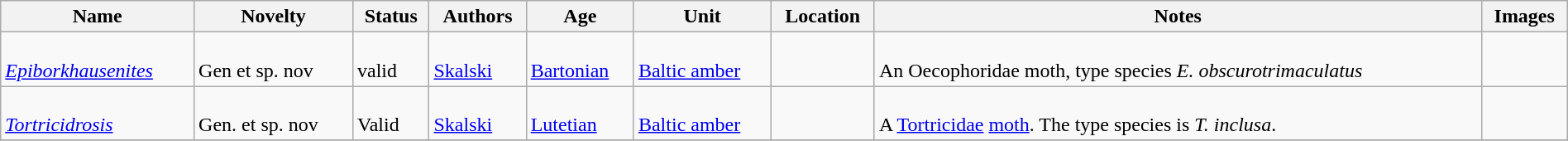<table class="wikitable sortable" align="center" width="100%">
<tr>
<th>Name</th>
<th>Novelty</th>
<th>Status</th>
<th>Authors</th>
<th>Age</th>
<th>Unit</th>
<th>Location</th>
<th>Notes</th>
<th>Images</th>
</tr>
<tr>
<td><br><em><a href='#'>Epiborkhausenites</a></em></td>
<td><br>Gen et sp. nov</td>
<td><br>valid</td>
<td><br><a href='#'>Skalski</a></td>
<td><br><a href='#'>Bartonian</a></td>
<td><br><a href='#'>Baltic amber</a></td>
<td><br></td>
<td><br>An Oecophoridae moth, type species <em>E. obscurotrimaculatus</em></td>
<td></td>
</tr>
<tr>
<td><br><em><a href='#'>Tortricidrosis</a></em></td>
<td><br>Gen. et sp. nov</td>
<td><br>Valid</td>
<td><br><a href='#'>Skalski</a></td>
<td><br><a href='#'>Lutetian</a></td>
<td><br><a href='#'>Baltic amber</a></td>
<td><br></td>
<td><br>A <a href='#'>Tortricidae</a> <a href='#'>moth</a>. The type species is <em>T. inclusa</em>.</td>
<td><br></td>
</tr>
<tr>
</tr>
</table>
